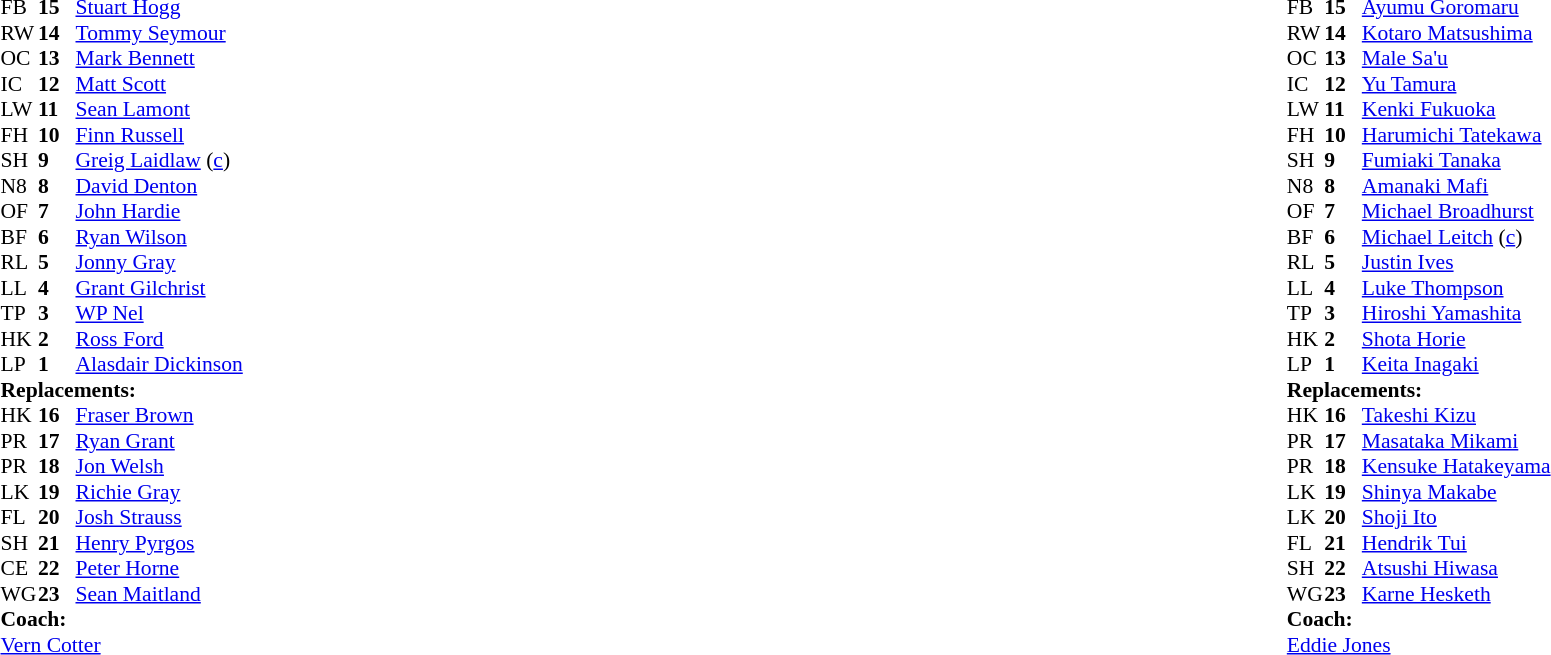<table style="width:100%">
<tr>
<td style="vertical-align:top; width:50%"><br><table style="font-size: 90%" cellspacing="0" cellpadding="0">
<tr>
<th width="25"></th>
<th width="25"></th>
</tr>
<tr>
<td>FB</td>
<td><strong>15</strong></td>
<td><a href='#'>Stuart Hogg</a></td>
<td></td>
<td></td>
</tr>
<tr>
<td>RW</td>
<td><strong>14</strong></td>
<td><a href='#'>Tommy Seymour</a></td>
</tr>
<tr>
<td>OC</td>
<td><strong>13</strong></td>
<td><a href='#'>Mark Bennett</a></td>
<td></td>
<td></td>
</tr>
<tr>
<td>IC</td>
<td><strong>12</strong></td>
<td><a href='#'>Matt Scott</a></td>
</tr>
<tr>
<td>LW</td>
<td><strong>11</strong></td>
<td><a href='#'>Sean Lamont</a></td>
</tr>
<tr>
<td>FH</td>
<td><strong>10</strong></td>
<td><a href='#'>Finn Russell</a></td>
</tr>
<tr>
<td>SH</td>
<td><strong>9</strong></td>
<td><a href='#'>Greig Laidlaw</a> (<a href='#'>c</a>)</td>
</tr>
<tr>
<td>N8</td>
<td><strong>8</strong></td>
<td><a href='#'>David Denton</a></td>
</tr>
<tr>
<td>OF</td>
<td><strong>7</strong></td>
<td><a href='#'>John Hardie</a></td>
</tr>
<tr>
<td>BF</td>
<td><strong>6</strong></td>
<td><a href='#'>Ryan Wilson</a></td>
<td></td>
<td></td>
</tr>
<tr>
<td>RL</td>
<td><strong>5</strong></td>
<td><a href='#'>Jonny Gray</a></td>
</tr>
<tr>
<td>LL</td>
<td><strong>4</strong></td>
<td><a href='#'>Grant Gilchrist</a></td>
<td></td>
<td></td>
</tr>
<tr>
<td>TP</td>
<td><strong>3</strong></td>
<td><a href='#'>WP Nel</a></td>
<td></td>
<td></td>
</tr>
<tr>
<td>HK</td>
<td><strong>2</strong></td>
<td><a href='#'>Ross Ford</a></td>
<td></td>
<td></td>
</tr>
<tr>
<td>LP</td>
<td><strong>1</strong></td>
<td><a href='#'>Alasdair Dickinson</a></td>
<td></td>
<td></td>
</tr>
<tr>
<td colspan=3><strong>Replacements:</strong></td>
</tr>
<tr>
<td>HK</td>
<td><strong>16</strong></td>
<td><a href='#'>Fraser Brown</a></td>
<td></td>
<td></td>
</tr>
<tr>
<td>PR</td>
<td><strong>17</strong></td>
<td><a href='#'>Ryan Grant</a></td>
<td></td>
<td></td>
</tr>
<tr>
<td>PR</td>
<td><strong>18</strong></td>
<td><a href='#'>Jon Welsh</a></td>
<td></td>
<td></td>
</tr>
<tr>
<td>LK</td>
<td><strong>19</strong></td>
<td><a href='#'>Richie Gray</a></td>
<td></td>
<td></td>
</tr>
<tr>
<td>FL</td>
<td><strong>20</strong></td>
<td><a href='#'>Josh Strauss</a></td>
<td></td>
<td></td>
</tr>
<tr>
<td>SH</td>
<td><strong>21</strong></td>
<td><a href='#'>Henry Pyrgos</a></td>
</tr>
<tr>
<td>CE</td>
<td><strong>22</strong></td>
<td><a href='#'>Peter Horne</a></td>
<td></td>
<td></td>
</tr>
<tr>
<td>WG</td>
<td><strong>23</strong></td>
<td><a href='#'>Sean Maitland</a></td>
<td></td>
<td></td>
</tr>
<tr>
<td colspan=3><strong>Coach:</strong></td>
</tr>
<tr>
<td colspan="4"> <a href='#'>Vern Cotter</a></td>
</tr>
</table>
</td>
<td style="vertical-align:top"></td>
<td style="vertical-align:top; width:50%"><br><table style="font-size: 90%" cellspacing="0" cellpadding="0" align="center">
<tr>
<th width="25"></th>
<th width="25"></th>
</tr>
<tr>
<td>FB</td>
<td><strong>15</strong></td>
<td><a href='#'>Ayumu Goromaru</a></td>
</tr>
<tr>
<td>RW</td>
<td><strong>14</strong></td>
<td><a href='#'>Kotaro Matsushima</a></td>
<td></td>
</tr>
<tr>
<td>OC</td>
<td><strong>13</strong></td>
<td><a href='#'>Male Sa'u</a></td>
</tr>
<tr>
<td>IC</td>
<td><strong>12</strong></td>
<td><a href='#'>Yu Tamura</a></td>
</tr>
<tr>
<td>LW</td>
<td><strong>11</strong></td>
<td><a href='#'>Kenki Fukuoka</a></td>
</tr>
<tr>
<td>FH</td>
<td><strong>10</strong></td>
<td><a href='#'>Harumichi Tatekawa</a></td>
<td></td>
<td></td>
</tr>
<tr>
<td>SH</td>
<td><strong>9</strong></td>
<td><a href='#'>Fumiaki Tanaka</a></td>
<td></td>
<td></td>
</tr>
<tr>
<td>N8</td>
<td><strong>8</strong></td>
<td><a href='#'>Amanaki Mafi</a></td>
<td></td>
<td></td>
</tr>
<tr>
<td>OF</td>
<td><strong>7</strong></td>
<td><a href='#'>Michael Broadhurst</a></td>
</tr>
<tr>
<td>BF</td>
<td><strong>6</strong></td>
<td><a href='#'>Michael Leitch</a> (<a href='#'>c</a>)</td>
</tr>
<tr>
<td>RL</td>
<td><strong>5</strong></td>
<td><a href='#'>Justin Ives</a></td>
<td></td>
<td></td>
</tr>
<tr>
<td>LL</td>
<td><strong>4</strong></td>
<td><a href='#'>Luke Thompson</a></td>
<td></td>
<td></td>
</tr>
<tr>
<td>TP</td>
<td><strong>3</strong></td>
<td><a href='#'>Hiroshi Yamashita</a></td>
<td></td>
<td></td>
</tr>
<tr>
<td>HK</td>
<td><strong>2</strong></td>
<td><a href='#'>Shota Horie</a></td>
<td></td>
<td></td>
</tr>
<tr>
<td>LP</td>
<td><strong>1</strong></td>
<td><a href='#'>Keita Inagaki</a></td>
<td></td>
<td></td>
</tr>
<tr>
<td colspan=3><strong>Replacements:</strong></td>
</tr>
<tr>
<td>HK</td>
<td><strong>16</strong></td>
<td><a href='#'>Takeshi Kizu</a></td>
<td></td>
<td></td>
</tr>
<tr>
<td>PR</td>
<td><strong>17</strong></td>
<td><a href='#'>Masataka Mikami</a></td>
<td></td>
<td></td>
</tr>
<tr>
<td>PR</td>
<td><strong>18</strong></td>
<td><a href='#'>Kensuke Hatakeyama</a></td>
<td></td>
<td></td>
</tr>
<tr>
<td>LK</td>
<td><strong>19</strong></td>
<td><a href='#'>Shinya Makabe</a></td>
<td></td>
<td></td>
</tr>
<tr>
<td>LK</td>
<td><strong>20</strong></td>
<td><a href='#'>Shoji Ito</a></td>
<td></td>
<td></td>
</tr>
<tr>
<td>FL</td>
<td><strong>21</strong></td>
<td><a href='#'>Hendrik Tui</a></td>
<td></td>
<td></td>
</tr>
<tr>
<td>SH</td>
<td><strong>22</strong></td>
<td><a href='#'>Atsushi Hiwasa</a></td>
<td></td>
<td></td>
</tr>
<tr>
<td>WG</td>
<td><strong>23</strong></td>
<td><a href='#'>Karne Hesketh</a></td>
<td></td>
<td></td>
</tr>
<tr>
<td colspan=3><strong>Coach:</strong></td>
</tr>
<tr>
<td colspan="4"> <a href='#'>Eddie Jones</a></td>
</tr>
</table>
</td>
</tr>
</table>
